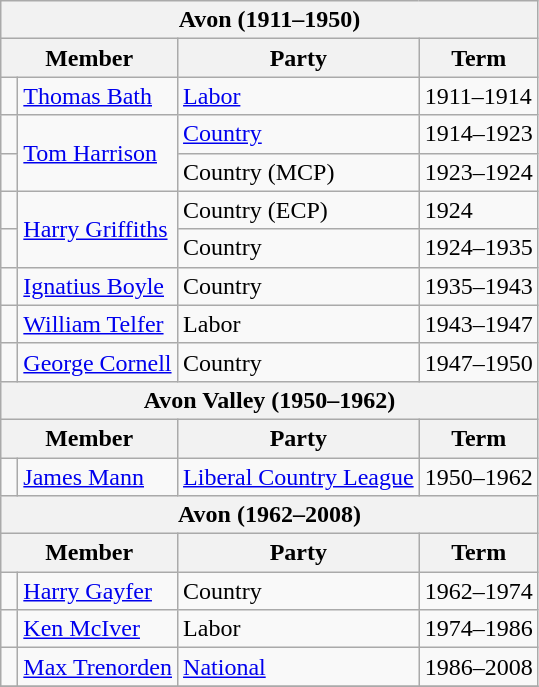<table class="wikitable">
<tr>
<th colspan="4">Avon (1911–1950)</th>
</tr>
<tr>
<th colspan="2">Member</th>
<th>Party</th>
<th>Term</th>
</tr>
<tr>
<td> </td>
<td><a href='#'>Thomas Bath</a></td>
<td><a href='#'>Labor</a></td>
<td>1911–1914</td>
</tr>
<tr>
<td> </td>
<td rowspan=2><a href='#'>Tom Harrison</a></td>
<td><a href='#'>Country</a></td>
<td>1914–1923</td>
</tr>
<tr>
<td> </td>
<td>Country (MCP)</td>
<td>1923–1924</td>
</tr>
<tr>
<td> </td>
<td rowspan="2"><a href='#'>Harry Griffiths</a></td>
<td>Country (ECP)</td>
<td>1924</td>
</tr>
<tr>
<td> </td>
<td>Country</td>
<td>1924–1935</td>
</tr>
<tr>
<td> </td>
<td><a href='#'>Ignatius Boyle</a></td>
<td>Country</td>
<td>1935–1943</td>
</tr>
<tr>
<td> </td>
<td><a href='#'>William Telfer</a></td>
<td>Labor</td>
<td>1943–1947</td>
</tr>
<tr>
<td> </td>
<td><a href='#'>George Cornell</a></td>
<td>Country</td>
<td>1947–1950</td>
</tr>
<tr>
<th colspan="4">Avon Valley (1950–1962)</th>
</tr>
<tr>
<th colspan="2">Member</th>
<th>Party</th>
<th>Term</th>
</tr>
<tr>
<td> </td>
<td><a href='#'>James Mann</a></td>
<td><a href='#'>Liberal Country League</a></td>
<td>1950–1962</td>
</tr>
<tr>
<th colspan="4">Avon (1962–2008)</th>
</tr>
<tr>
<th colspan="2">Member</th>
<th>Party</th>
<th>Term</th>
</tr>
<tr>
<td> </td>
<td><a href='#'>Harry Gayfer</a></td>
<td>Country</td>
<td>1962–1974</td>
</tr>
<tr>
<td> </td>
<td><a href='#'>Ken McIver</a></td>
<td>Labor</td>
<td>1974–1986</td>
</tr>
<tr>
<td> </td>
<td><a href='#'>Max Trenorden</a></td>
<td><a href='#'>National</a></td>
<td>1986–2008</td>
</tr>
<tr>
</tr>
</table>
